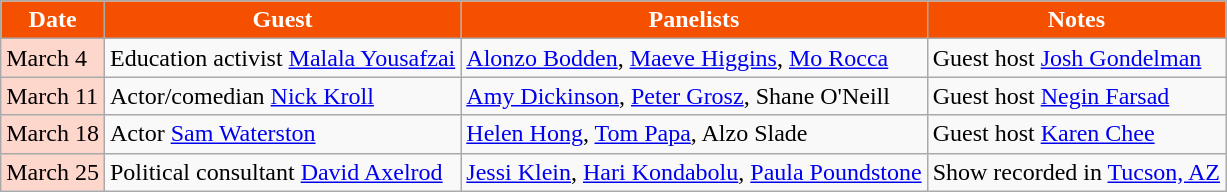<table class="wikitable">
<tr>
<th style="background:#f55000;color:#FFFFFF;">Date</th>
<th style="background:#f55000;color:#FFFFFF;">Guest</th>
<th style="background:#f55000;color:#FFFFFF;">Panelists</th>
<th style="background:#f55000;color:#FFFFFF;">Notes</th>
</tr>
<tr>
<td style="background:#FDD6CC;color:#000000;">March 4</td>
<td>Education activist <a href='#'>Malala Yousafzai</a></td>
<td><a href='#'>Alonzo Bodden</a>, <a href='#'>Maeve Higgins</a>, <a href='#'>Mo Rocca</a></td>
<td>Guest host <a href='#'>Josh Gondelman</a></td>
</tr>
<tr>
<td style="background:#FDD6CC;color:#000000;">March 11</td>
<td>Actor/comedian <a href='#'>Nick Kroll</a></td>
<td><a href='#'>Amy Dickinson</a>, <a href='#'>Peter Grosz</a>, Shane O'Neill</td>
<td>Guest host <a href='#'>Negin Farsad</a></td>
</tr>
<tr>
<td style="background:#FDD6CC;color:#000000;">March 18</td>
<td>Actor <a href='#'>Sam Waterston</a></td>
<td><a href='#'>Helen Hong</a>, <a href='#'>Tom Papa</a>, Alzo Slade</td>
<td>Guest host <a href='#'>Karen Chee</a></td>
</tr>
<tr>
<td style="background:#FDD6CC;color:#000000;">March 25</td>
<td>Political consultant <a href='#'>David Axelrod</a></td>
<td><a href='#'>Jessi Klein</a>, <a href='#'>Hari Kondabolu</a>, <a href='#'>Paula Poundstone</a></td>
<td>Show recorded in <a href='#'>Tucson, AZ</a> </td>
</tr>
</table>
